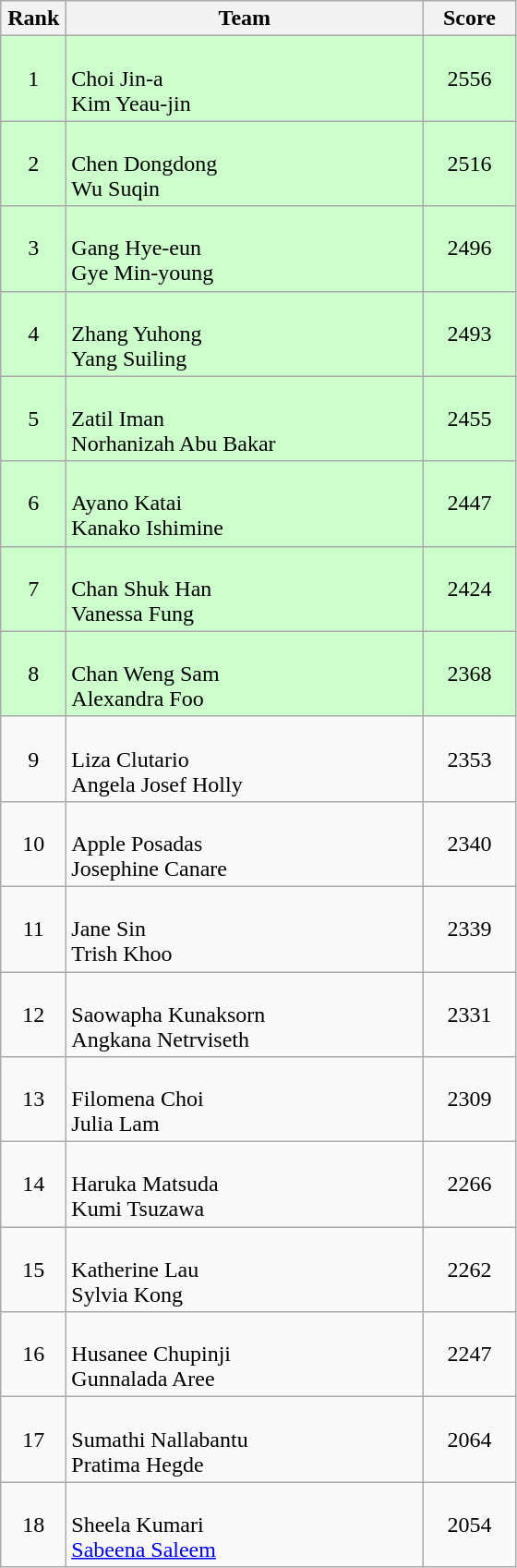<table class=wikitable style="text-align:center">
<tr>
<th width=40>Rank</th>
<th width=250>Team</th>
<th width=60>Score</th>
</tr>
<tr bgcolor="ccffcc">
<td>1</td>
<td align=left><br>Choi Jin-a<br>Kim Yeau-jin</td>
<td>2556</td>
</tr>
<tr bgcolor="ccffcc">
<td>2</td>
<td align=left><br>Chen Dongdong<br>Wu Suqin</td>
<td>2516</td>
</tr>
<tr bgcolor="ccffcc">
<td>3</td>
<td align=left><br>Gang Hye-eun<br>Gye Min-young</td>
<td>2496</td>
</tr>
<tr bgcolor="ccffcc">
<td>4</td>
<td align=left><br>Zhang Yuhong<br>Yang Suiling</td>
<td>2493</td>
</tr>
<tr bgcolor="ccffcc">
<td>5</td>
<td align=left><br>Zatil Iman<br>Norhanizah Abu Bakar</td>
<td>2455</td>
</tr>
<tr bgcolor="ccffcc">
<td>6</td>
<td align=left><br>Ayano Katai<br>Kanako Ishimine</td>
<td>2447</td>
</tr>
<tr bgcolor="ccffcc">
<td>7</td>
<td align=left><br>Chan Shuk Han<br>Vanessa Fung</td>
<td>2424</td>
</tr>
<tr bgcolor="ccffcc">
<td>8</td>
<td align=left><br>Chan Weng Sam<br>Alexandra Foo</td>
<td>2368</td>
</tr>
<tr>
<td>9</td>
<td align=left><br>Liza Clutario<br>Angela Josef Holly</td>
<td>2353</td>
</tr>
<tr>
<td>10</td>
<td align=left><br>Apple Posadas<br>Josephine Canare</td>
<td>2340</td>
</tr>
<tr>
<td>11</td>
<td align=left><br>Jane Sin<br>Trish Khoo</td>
<td>2339</td>
</tr>
<tr>
<td>12</td>
<td align=left><br>Saowapha Kunaksorn<br>Angkana Netrviseth</td>
<td>2331</td>
</tr>
<tr>
<td>13</td>
<td align=left><br>Filomena Choi<br>Julia Lam</td>
<td>2309</td>
</tr>
<tr>
<td>14</td>
<td align=left><br>Haruka Matsuda<br>Kumi Tsuzawa</td>
<td>2266</td>
</tr>
<tr>
<td>15</td>
<td align=left><br>Katherine Lau<br>Sylvia Kong</td>
<td>2262</td>
</tr>
<tr>
<td>16</td>
<td align=left><br>Husanee Chupinji<br>Gunnalada Aree</td>
<td>2247</td>
</tr>
<tr>
<td>17</td>
<td align=left><br>Sumathi Nallabantu<br>Pratima Hegde</td>
<td>2064</td>
</tr>
<tr>
<td>18</td>
<td align=left><br>Sheela Kumari<br><a href='#'>Sabeena Saleem</a></td>
<td>2054</td>
</tr>
</table>
